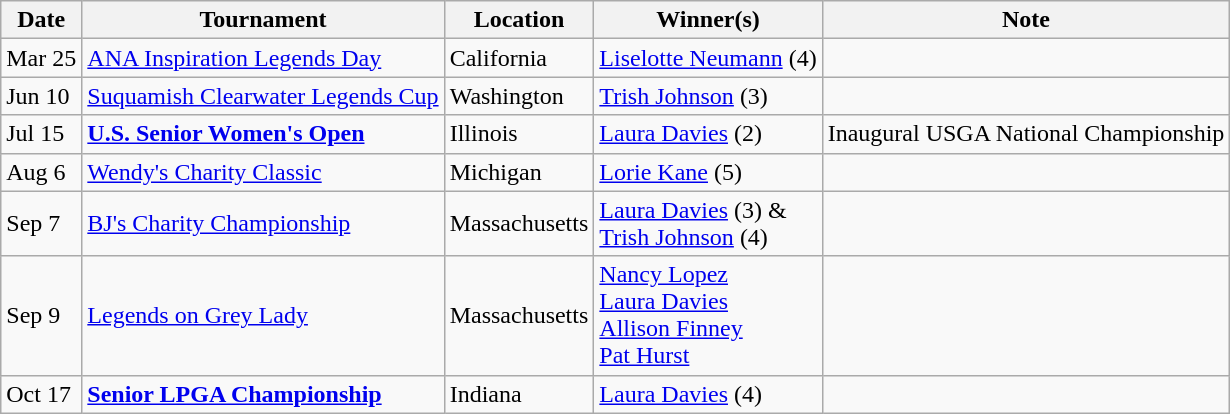<table class="wikitable">
<tr>
<th>Date</th>
<th>Tournament</th>
<th>Location</th>
<th>Winner(s)</th>
<th>Note</th>
</tr>
<tr>
<td>Mar 25</td>
<td><a href='#'>ANA Inspiration Legends Day</a></td>
<td>California</td>
<td> <a href='#'>Liselotte Neumann</a> (4)</td>
<td></td>
</tr>
<tr>
<td>Jun 10</td>
<td><a href='#'>Suquamish Clearwater Legends Cup</a></td>
<td>Washington</td>
<td> <a href='#'>Trish Johnson</a> (3)</td>
<td></td>
</tr>
<tr>
<td>Jul 15</td>
<td><strong><a href='#'>U.S. Senior Women's Open</a></strong></td>
<td>Illinois</td>
<td> <a href='#'>Laura Davies</a> (2)</td>
<td>Inaugural USGA National Championship</td>
</tr>
<tr>
<td>Aug 6</td>
<td><a href='#'>Wendy's Charity Classic</a></td>
<td>Michigan</td>
<td> <a href='#'>Lorie Kane</a> (5)</td>
<td></td>
</tr>
<tr>
<td>Sep 7</td>
<td><a href='#'>BJ's Charity Championship</a></td>
<td>Massachusetts</td>
<td> <a href='#'>Laura Davies</a> (3) &<br> <a href='#'>Trish Johnson</a> (4)</td>
<td></td>
</tr>
<tr>
<td>Sep 9</td>
<td><a href='#'>Legends on Grey Lady</a></td>
<td>Massachusetts</td>
<td> <a href='#'>Nancy Lopez</a><br>  <a href='#'>Laura Davies</a><br>  <a href='#'>Allison Finney</a><br>  <a href='#'>Pat Hurst</a></td>
<td></td>
</tr>
<tr>
<td>Oct 17</td>
<td><strong><a href='#'>Senior LPGA Championship</a></strong></td>
<td>Indiana</td>
<td> <a href='#'>Laura Davies</a> (4)</td>
<td></td>
</tr>
</table>
